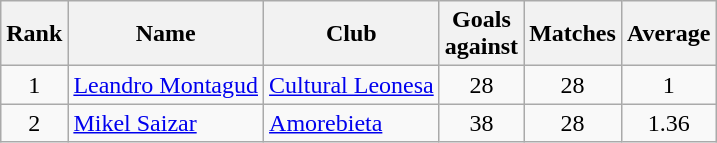<table class="wikitable" style="text-align:center">
<tr>
<th>Rank</th>
<th>Name</th>
<th>Club</th>
<th>Goals <br> against</th>
<th>Matches</th>
<th>Average</th>
</tr>
<tr>
<td>1</td>
<td align=left> <a href='#'>Leandro Montagud</a></td>
<td align=left><a href='#'>Cultural Leonesa</a></td>
<td>28</td>
<td>28</td>
<td>1</td>
</tr>
<tr>
<td>2</td>
<td align=left> <a href='#'>Mikel Saizar</a></td>
<td align=left><a href='#'>Amorebieta</a></td>
<td>38</td>
<td>28</td>
<td>1.36</td>
</tr>
</table>
